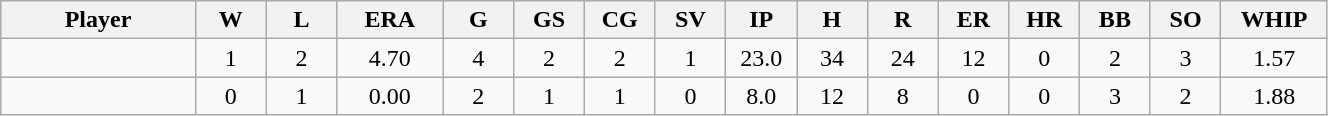<table class="wikitable sortable">
<tr>
<th bgcolor="#DDDDFF" width="11%">Player</th>
<th bgcolor="#DDDDFF" width="4%">W</th>
<th bgcolor="#DDDDFF" width="4%">L</th>
<th bgcolor="#DDDDFF" width="6%">ERA</th>
<th bgcolor="#DDDDFF" width="4%">G</th>
<th bgcolor="#DDDDFF" width="4%">GS</th>
<th bgcolor="#DDDDFF" width="4%">CG</th>
<th bgcolor="#DDDDFF" width="4%">SV</th>
<th bgcolor="#DDDDFF" width="4%">IP</th>
<th bgcolor="#DDDDFF" width="4%">H</th>
<th bgcolor="#DDDDFF" width="4%">R</th>
<th bgcolor="#DDDDFF" width="4%">ER</th>
<th bgcolor="#DDDDFF" width="4%">HR</th>
<th bgcolor="#DDDDFF" width="4%">BB</th>
<th bgcolor="#DDDDFF" width="4%">SO</th>
<th bgcolor="#DDDDFF" width="6%">WHIP</th>
</tr>
<tr align ="center">
<td></td>
<td>1</td>
<td>2</td>
<td>4.70</td>
<td>4</td>
<td>2</td>
<td>2</td>
<td>1</td>
<td>23.0</td>
<td>34</td>
<td>24</td>
<td>12</td>
<td>0</td>
<td>2</td>
<td>3</td>
<td>1.57</td>
</tr>
<tr align ="center">
<td></td>
<td>0</td>
<td>1</td>
<td>0.00</td>
<td>2</td>
<td>1</td>
<td>1</td>
<td>0</td>
<td>8.0</td>
<td>12</td>
<td>8</td>
<td>0</td>
<td>0</td>
<td>3</td>
<td>2</td>
<td>1.88</td>
</tr>
</table>
